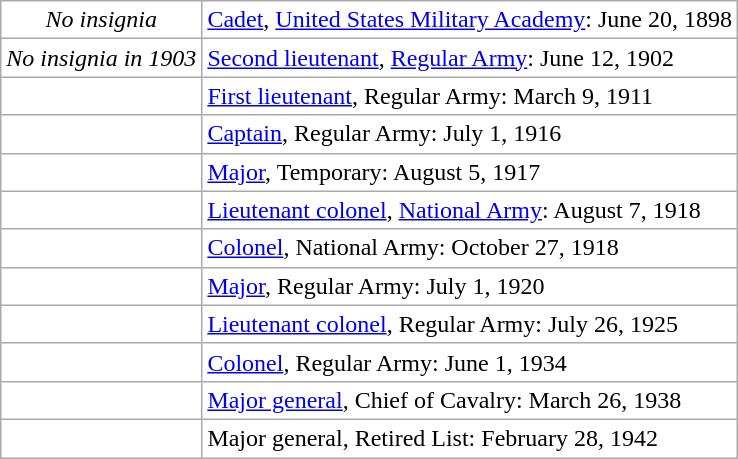<table class="wikitable" style="background:white">
<tr>
<td align="center"><em>No insignia</em></td>
<td><a href='#'>Cadet</a>, <a href='#'>United States Military Academy</a>: June 20, 1898</td>
</tr>
<tr>
<td align="center"><em>No insignia in 1903</em></td>
<td><a href='#'>Second lieutenant</a>, <a href='#'>Regular Army</a>: June 12, 1902</td>
</tr>
<tr>
<td align="center"></td>
<td><a href='#'>First lieutenant</a>, Regular Army: March 9, 1911</td>
</tr>
<tr>
<td align="center"></td>
<td><a href='#'>Captain</a>, Regular Army: July 1, 1916</td>
</tr>
<tr>
<td align="center"></td>
<td><a href='#'>Major</a>, Temporary: August 5, 1917</td>
</tr>
<tr>
<td align="center"></td>
<td><a href='#'>Lieutenant colonel</a>, <a href='#'>National Army</a>: August 7, 1918</td>
</tr>
<tr>
<td align="center"></td>
<td><a href='#'>Colonel</a>, National Army: October 27, 1918</td>
</tr>
<tr>
<td align="center"></td>
<td><a href='#'>Major</a>, Regular Army: July 1, 1920</td>
</tr>
<tr>
<td align="center"></td>
<td><a href='#'>Lieutenant colonel</a>, Regular Army: July 26, 1925</td>
</tr>
<tr>
<td align="center"></td>
<td><a href='#'>Colonel</a>, Regular Army: June 1, 1934</td>
</tr>
<tr>
<td align="center"></td>
<td><a href='#'>Major general</a>, Chief of Cavalry: March 26, 1938</td>
</tr>
<tr>
<td align="center"></td>
<td>Major general, Retired List: February 28, 1942</td>
</tr>
</table>
